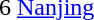<table cellspacing="0" cellpadding="0">
<tr>
<td><div>6 </div></td>
<td><a href='#'>Nanjing</a></td>
</tr>
</table>
